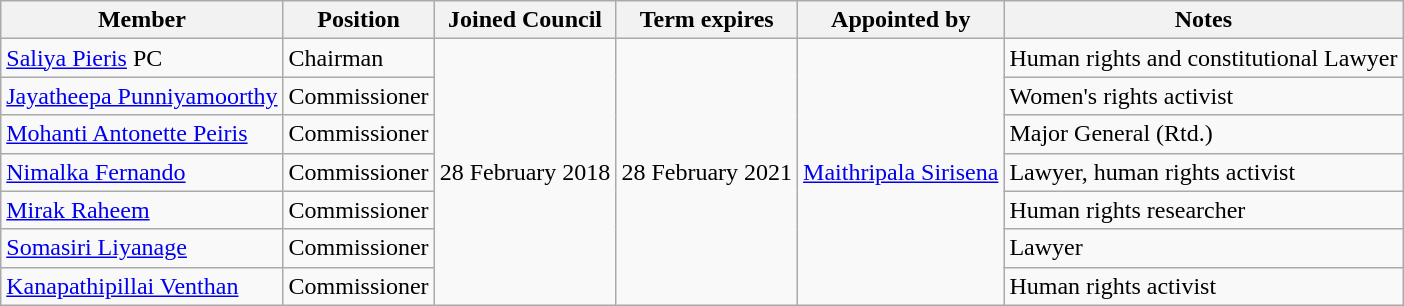<table class="wikitable sortable">
<tr>
<th>Member</th>
<th>Position</th>
<th>Joined Council</th>
<th>Term expires</th>
<th>Appointed by</th>
<th>Notes</th>
</tr>
<tr>
<td><a href='#'>Saliya Pieris</a> PC</td>
<td>Chairman</td>
<td rowspan="7">28 February 2018</td>
<td rowspan="7">28 February 2021</td>
<td rowspan="7"><a href='#'>Maithripala Sirisena</a></td>
<td>Human rights and constitutional Lawyer</td>
</tr>
<tr>
<td><a href='#'>Jayatheepa Punniyamoorthy</a></td>
<td>Commissioner</td>
<td>Women's rights activist</td>
</tr>
<tr>
<td><a href='#'>Mohanti Antonette Peiris</a></td>
<td>Commissioner</td>
<td>Major General (Rtd.)</td>
</tr>
<tr>
<td><a href='#'>Nimalka Fernando</a></td>
<td>Commissioner</td>
<td>Lawyer, human rights activist</td>
</tr>
<tr>
<td><a href='#'>Mirak Raheem</a></td>
<td>Commissioner</td>
<td>Human rights researcher</td>
</tr>
<tr>
<td><a href='#'>Somasiri Liyanage</a></td>
<td>Commissioner</td>
<td>Lawyer</td>
</tr>
<tr>
<td><a href='#'>Kanapathipillai Venthan</a></td>
<td>Commissioner</td>
<td>Human rights activist</td>
</tr>
</table>
